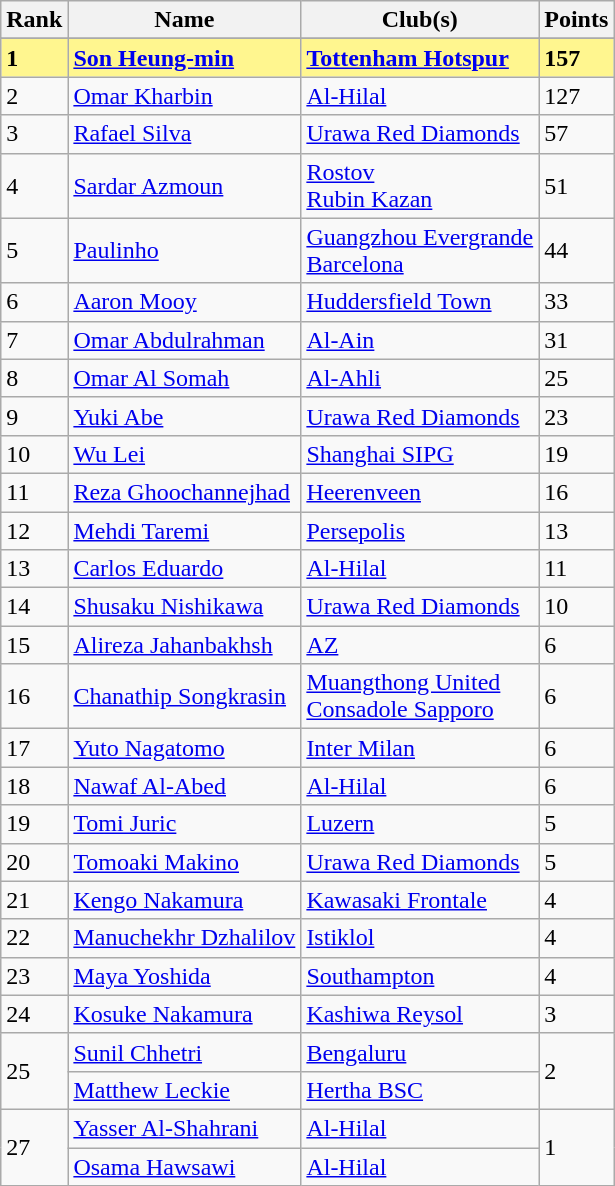<table class="wikitable">
<tr>
<th>Rank</th>
<th>Name</th>
<th>Club(s)</th>
<th>Points</th>
</tr>
<tr>
</tr>
<tr bgcolor="#FFF68F">
<td><strong>1</strong></td>
<td> <strong><a href='#'>Son Heung-min</a></strong></td>
<td> <strong><a href='#'>Tottenham Hotspur</a></strong></td>
<td><strong>157</strong></td>
</tr>
<tr>
<td>2</td>
<td> <a href='#'>Omar Kharbin</a></td>
<td> <a href='#'>Al-Hilal</a></td>
<td>127</td>
</tr>
<tr>
<td>3</td>
<td> <a href='#'>Rafael Silva</a></td>
<td> <a href='#'>Urawa Red Diamonds</a></td>
<td>57</td>
</tr>
<tr>
<td>4</td>
<td> <a href='#'>Sardar Azmoun</a></td>
<td> <a href='#'>Rostov</a><br> <a href='#'>Rubin Kazan</a></td>
<td>51</td>
</tr>
<tr>
<td>5</td>
<td> <a href='#'>Paulinho</a></td>
<td> <a href='#'>Guangzhou Evergrande</a><br> <a href='#'>Barcelona</a></td>
<td>44</td>
</tr>
<tr>
<td>6</td>
<td> <a href='#'>Aaron Mooy</a></td>
<td> <a href='#'>Huddersfield Town</a></td>
<td>33</td>
</tr>
<tr>
<td>7</td>
<td> <a href='#'>Omar Abdulrahman</a></td>
<td> <a href='#'>Al-Ain</a></td>
<td>31</td>
</tr>
<tr>
<td>8</td>
<td> <a href='#'>Omar Al Somah</a></td>
<td> <a href='#'>Al-Ahli</a></td>
<td>25</td>
</tr>
<tr>
<td>9</td>
<td> <a href='#'>Yuki Abe</a></td>
<td> <a href='#'>Urawa Red Diamonds</a></td>
<td>23</td>
</tr>
<tr>
<td>10</td>
<td> <a href='#'>Wu Lei</a></td>
<td> <a href='#'>Shanghai SIPG</a></td>
<td>19</td>
</tr>
<tr>
<td>11</td>
<td> <a href='#'>Reza Ghoochannejhad</a></td>
<td> <a href='#'>Heerenveen</a></td>
<td>16</td>
</tr>
<tr>
<td>12</td>
<td> <a href='#'>Mehdi Taremi</a></td>
<td> <a href='#'>Persepolis</a></td>
<td>13</td>
</tr>
<tr>
<td>13</td>
<td> <a href='#'>Carlos Eduardo</a></td>
<td> <a href='#'>Al-Hilal</a></td>
<td>11</td>
</tr>
<tr>
<td>14</td>
<td> <a href='#'>Shusaku Nishikawa</a></td>
<td> <a href='#'>Urawa Red Diamonds</a></td>
<td>10</td>
</tr>
<tr>
<td>15</td>
<td> <a href='#'>Alireza Jahanbakhsh</a></td>
<td>  <a href='#'>AZ</a></td>
<td>6</td>
</tr>
<tr>
<td>16</td>
<td> <a href='#'>Chanathip Songkrasin</a></td>
<td> <a href='#'>Muangthong United</a><br> <a href='#'>Consadole Sapporo</a></td>
<td>6</td>
</tr>
<tr>
<td>17</td>
<td> <a href='#'>Yuto Nagatomo</a></td>
<td>  <a href='#'>Inter Milan</a></td>
<td>6</td>
</tr>
<tr>
<td>18</td>
<td> <a href='#'>Nawaf Al-Abed</a></td>
<td> <a href='#'>Al-Hilal</a></td>
<td>6</td>
</tr>
<tr>
<td>19</td>
<td> <a href='#'>Tomi Juric</a></td>
<td> <a href='#'>Luzern</a></td>
<td>5</td>
</tr>
<tr>
<td>20</td>
<td> <a href='#'>Tomoaki Makino</a></td>
<td> <a href='#'>Urawa Red Diamonds</a></td>
<td>5</td>
</tr>
<tr>
<td>21</td>
<td> <a href='#'>Kengo Nakamura</a></td>
<td> <a href='#'>Kawasaki Frontale</a></td>
<td>4</td>
</tr>
<tr>
<td>22</td>
<td> <a href='#'>Manuchekhr Dzhalilov</a></td>
<td> <a href='#'>Istiklol</a></td>
<td>4</td>
</tr>
<tr>
<td>23</td>
<td> <a href='#'>Maya Yoshida</a></td>
<td> <a href='#'>Southampton</a></td>
<td>4</td>
</tr>
<tr>
<td>24</td>
<td> <a href='#'>Kosuke Nakamura</a></td>
<td> <a href='#'>Kashiwa Reysol</a></td>
<td>3</td>
</tr>
<tr>
<td rowspan="2">25</td>
<td> <a href='#'>Sunil Chhetri</a></td>
<td> <a href='#'>Bengaluru</a></td>
<td rowspan="2">2</td>
</tr>
<tr>
<td> <a href='#'>Matthew Leckie</a></td>
<td> <a href='#'>Hertha BSC</a></td>
</tr>
<tr>
<td rowspan="2">27</td>
<td> <a href='#'>Yasser Al-Shahrani</a></td>
<td> <a href='#'>Al-Hilal</a></td>
<td rowspan="2">1</td>
</tr>
<tr>
<td> <a href='#'>Osama Hawsawi</a></td>
<td> <a href='#'>Al-Hilal</a></td>
</tr>
</table>
